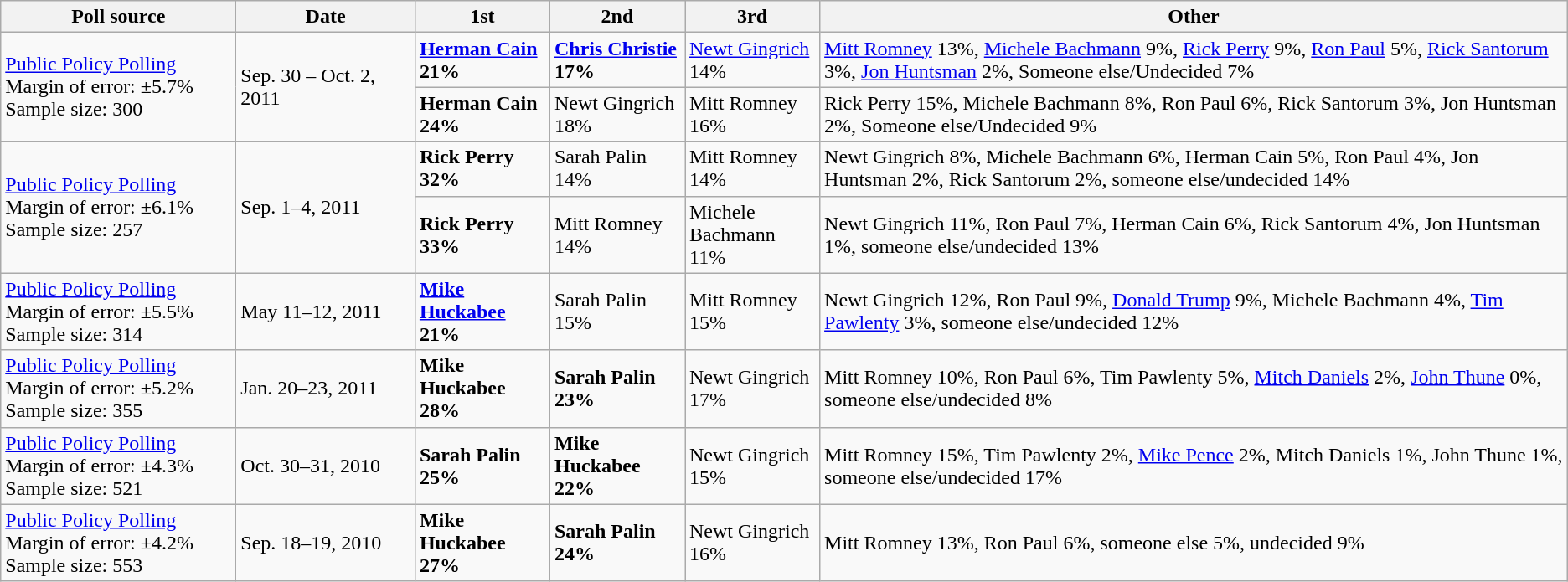<table class="wikitable">
<tr>
<th style="width:180px;">Poll source</th>
<th style="width:135px;">Date</th>
<th style="width:100px;">1st</th>
<th style="width:100px;">2nd</th>
<th style="width:100px;">3rd</th>
<th>Other</th>
</tr>
<tr>
<td rowspan=2><a href='#'>Public Policy Polling</a><br>Margin of error: ±5.7%
<br>Sample size: 300</td>
<td rowspan=2>Sep. 30 – Oct. 2, 2011</td>
<td><strong><a href='#'>Herman Cain</a><br> 21%</strong></td>
<td><strong><a href='#'>Chris Christie</a><br> 17%</strong></td>
<td><a href='#'>Newt Gingrich</a><br> 14%</td>
<td><a href='#'>Mitt Romney</a> 13%, <a href='#'>Michele Bachmann</a> 9%, <a href='#'>Rick Perry</a> 9%, <a href='#'>Ron Paul</a> 5%, <a href='#'>Rick Santorum</a> 3%, <a href='#'>Jon Huntsman</a> 2%, Someone else/Undecided 7%</td>
</tr>
<tr>
<td><strong>Herman Cain<br> 24%</strong></td>
<td>Newt Gingrich<br> 18%</td>
<td>Mitt Romney<br> 16%</td>
<td>Rick Perry 15%, Michele Bachmann 8%, Ron Paul 6%, Rick Santorum 3%, Jon Huntsman 2%, Someone else/Undecided 9%</td>
</tr>
<tr>
<td rowspan=2><a href='#'>Public Policy Polling</a><br>Margin of error: ±6.1%
<br>Sample size: 257</td>
<td rowspan=2>Sep. 1–4, 2011</td>
<td><strong>Rick Perry<br> 32%</strong></td>
<td>Sarah Palin<br> 14%</td>
<td>Mitt Romney<br> 14%</td>
<td>Newt Gingrich 8%, Michele Bachmann 6%, Herman Cain 5%, Ron Paul 4%, Jon Huntsman 2%, Rick Santorum 2%, someone else/undecided 14%</td>
</tr>
<tr>
<td><strong>Rick Perry<br> 33%</strong></td>
<td>Mitt Romney<br> 14%</td>
<td>Michele Bachmann<br> 11%</td>
<td>Newt Gingrich 11%, Ron Paul 7%, Herman Cain 6%, Rick Santorum 4%, Jon Huntsman 1%, someone else/undecided 13%</td>
</tr>
<tr>
<td><a href='#'>Public Policy Polling</a><br>Margin of error: ±5.5%
<br>Sample size: 314</td>
<td>May 11–12, 2011</td>
<td><strong><a href='#'>Mike Huckabee</a><br> 21%</strong></td>
<td>Sarah Palin<br> 15%</td>
<td>Mitt Romney<br> 15%</td>
<td>Newt Gingrich 12%, Ron Paul 9%, <a href='#'>Donald Trump</a> 9%, Michele Bachmann 4%, <a href='#'>Tim Pawlenty</a> 3%, someone else/undecided 12%</td>
</tr>
<tr>
<td><a href='#'>Public Policy Polling</a><br>Margin of error: ±5.2%
<br>Sample size: 355</td>
<td>Jan. 20–23, 2011</td>
<td><strong>Mike Huckabee<br> 28%</strong></td>
<td><strong>Sarah Palin<br> 23%</strong></td>
<td>Newt Gingrich<br> 17%</td>
<td>Mitt Romney 10%, Ron Paul 6%, Tim Pawlenty 5%, <a href='#'>Mitch Daniels</a> 2%, <a href='#'>John Thune</a> 0%, someone else/undecided 8%</td>
</tr>
<tr>
<td><a href='#'>Public Policy Polling</a><br>Margin of error: ±4.3%
<br>Sample size: 521</td>
<td>Oct. 30–31, 2010</td>
<td><strong>Sarah Palin<br> 25%</strong></td>
<td><strong>Mike Huckabee<br> 22%</strong></td>
<td>Newt Gingrich<br> 15%</td>
<td>Mitt Romney 15%, Tim Pawlenty 2%, <a href='#'>Mike Pence</a> 2%, Mitch Daniels 1%, John Thune 1%, someone else/undecided 17%</td>
</tr>
<tr>
<td><a href='#'>Public Policy Polling</a><br>Margin of error: ±4.2%
<br>Sample size: 553</td>
<td>Sep. 18–19, 2010</td>
<td><strong>Mike Huckabee<br> 27%</strong></td>
<td><strong>Sarah Palin<br> 24%</strong></td>
<td>Newt Gingrich<br> 16%</td>
<td>Mitt Romney 13%, Ron Paul 6%, someone else 5%, undecided 9%</td>
</tr>
</table>
